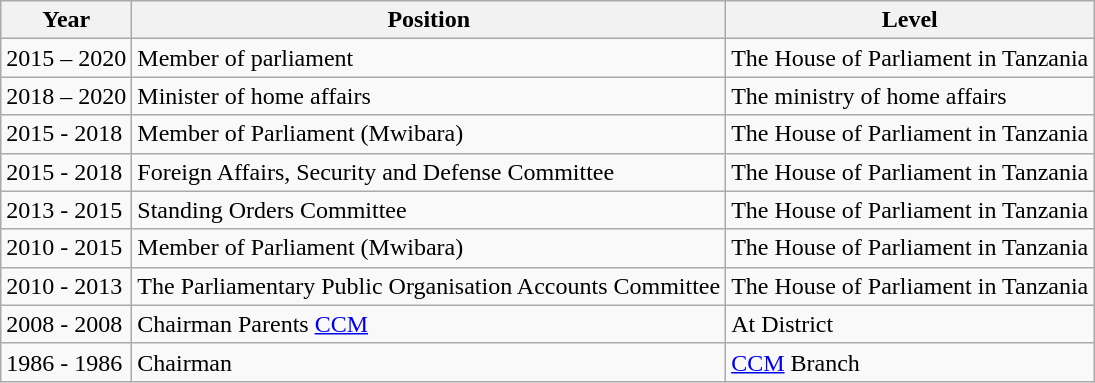<table class="wikitable sortable">
<tr>
<th>Year</th>
<th>Position</th>
<th>Level</th>
</tr>
<tr>
<td>2015 – 2020</td>
<td>Member of parliament</td>
<td>The House of Parliament in Tanzania</td>
</tr>
<tr>
<td>2018 – 2020</td>
<td>Minister of home affairs</td>
<td>The ministry of home affairs</td>
</tr>
<tr>
<td>2015 - 2018</td>
<td>Member of Parliament (Mwibara)</td>
<td>The House of Parliament in Tanzania</td>
</tr>
<tr>
<td>2015 - 2018</td>
<td>Foreign Affairs, Security and Defense Committee</td>
<td>The House of Parliament in Tanzania</td>
</tr>
<tr>
<td>2013 - 2015</td>
<td>Standing Orders Committee</td>
<td>The House of Parliament in Tanzania</td>
</tr>
<tr>
<td>2010 - 2015</td>
<td>Member of Parliament (Mwibara)</td>
<td>The House of Parliament in Tanzania</td>
</tr>
<tr>
<td>2010 - 2013</td>
<td>The Parliamentary Public Organisation Accounts Committee</td>
<td>The House of Parliament in Tanzania</td>
</tr>
<tr>
<td>2008 - 2008</td>
<td>Chairman Parents <a href='#'>CCM</a></td>
<td>At District</td>
</tr>
<tr>
<td>1986 - 1986</td>
<td>Chairman</td>
<td><a href='#'>CCM</a> Branch</td>
</tr>
</table>
